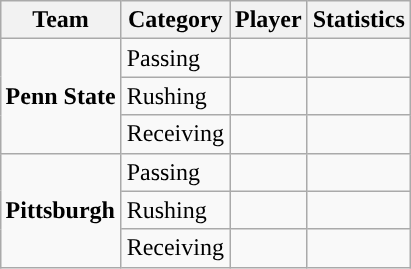<table class="wikitable" style="float: right;">
<tr>
<th>Team</th>
<th>Category</th>
<th>Player</th>
<th>Statistics</th>
</tr>
<tr>
<td rowspan=3><strong>Penn State</strong></td>
<td>Passing</td>
<td></td>
<td></td>
</tr>
<tr>
<td>Rushing</td>
<td></td>
<td></td>
</tr>
<tr>
<td>Receiving</td>
<td></td>
<td></td>
</tr>
<tr>
<td rowspan=3><strong>Pittsburgh</strong></td>
<td>Passing</td>
<td></td>
<td></td>
</tr>
<tr>
<td>Rushing</td>
<td></td>
<td></td>
</tr>
<tr>
<td>Receiving</td>
<td></td>
<td></td>
</tr>
</table>
